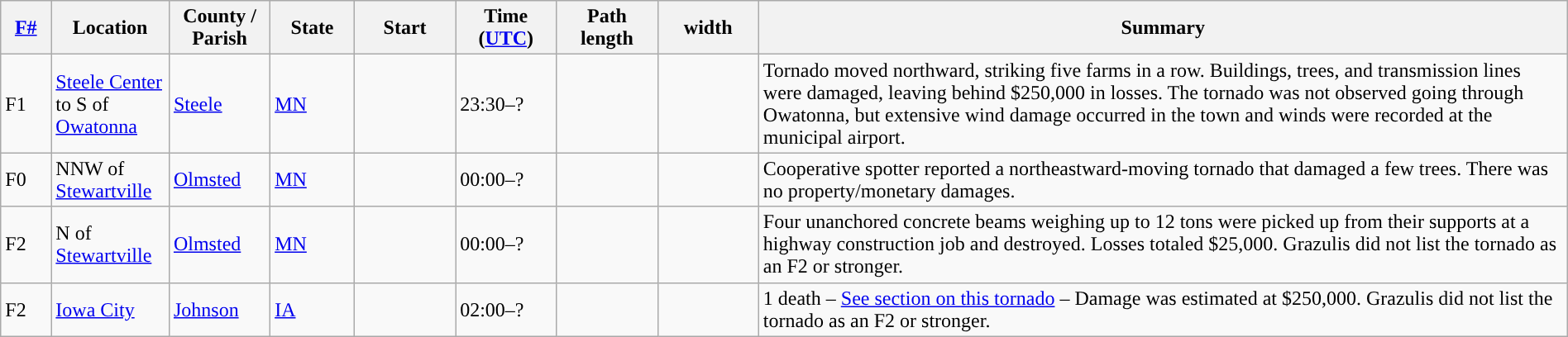<table class="wikitable sortable" style="width:100%;">
<tr>
<th scope="col"  style="width:3%; text-align:center;"><a href='#'>F#</a></th>
<th scope="col"  style="width:7%; text-align:center;" class="unsortable">Location</th>
<th scope="col"  style="width:6%; text-align:center;" class="unsortable">County / Parish</th>
<th scope="col"  style="width:5%; text-align:center;">State</th>
<th scope="col"  style="width:6%; text-align:center;">Start<br></th>
<th scope="col"  style="width:6%; text-align:center;">Time (<a href='#'>UTC</a>)</th>
<th scope="col"  style="width:6%; text-align:center;">Path length</th>
<th scope="col"  style="width:6%; text-align:center;"> width</th>
<th scope="col" class="unsortable" style="width:48%; text-align:center;">Summary</th>
</tr>
<tr>
<td>F1</td>
<td><a href='#'>Steele Center</a> to S of <a href='#'>Owatonna</a></td>
<td><a href='#'>Steele</a></td>
<td><a href='#'>MN</a></td>
<td></td>
<td>23:30–?</td>
<td></td>
<td></td>
<td>Tornado moved northward, striking five farms in a row. Buildings, trees, and transmission lines were damaged, leaving behind $250,000 in losses. The tornado was not observed going through Owatonna, but extensive wind damage occurred in the town and  winds were recorded at the municipal airport.</td>
</tr>
<tr>
<td>F0</td>
<td>NNW of <a href='#'>Stewartville</a></td>
<td><a href='#'>Olmsted</a></td>
<td><a href='#'>MN</a></td>
<td></td>
<td>00:00–?</td>
<td></td>
<td></td>
<td>Cooperative spotter reported a northeastward-moving tornado that damaged a few trees. There was no property/monetary damages.</td>
</tr>
<tr>
<td>F2</td>
<td>N of <a href='#'>Stewartville</a></td>
<td><a href='#'>Olmsted</a></td>
<td><a href='#'>MN</a></td>
<td></td>
<td>00:00–?</td>
<td></td>
<td></td>
<td>Four unanchored concrete beams weighing up to 12 tons were picked up from their supports at a highway construction job and destroyed. Losses totaled $25,000. Grazulis did not list the tornado as an F2 or stronger.</td>
</tr>
<tr>
<td>F2</td>
<td><a href='#'>Iowa City</a></td>
<td><a href='#'>Johnson</a></td>
<td><a href='#'>IA</a></td>
<td></td>
<td>02:00–?</td>
<td></td>
<td></td>
<td>1 death – <a href='#'>See section on this tornado</a> – Damage was estimated at $250,000. Grazulis did not list the tornado as an F2 or stronger.</td>
</tr>
</table>
